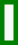<table class="wikitable" style="border: 3px solid green">
<tr>
<td><br></td>
</tr>
</table>
